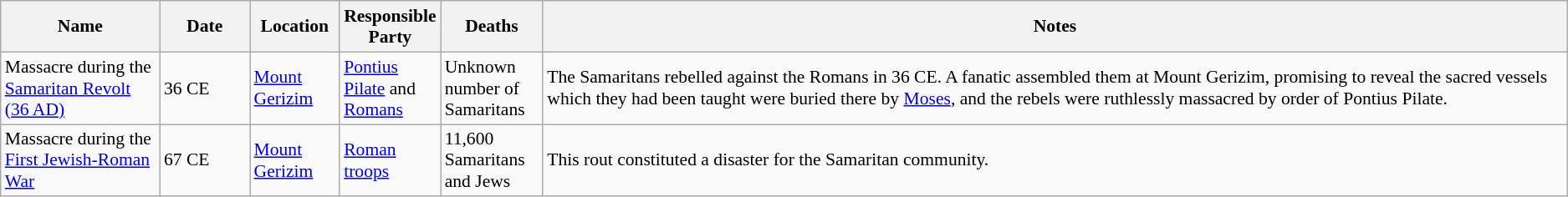<table class="sortable wikitable" style="font-size:90%;">
<tr>
<th style="width:120px;">Name</th>
<th style="width:65px;">Date</th>
<th style="width:65px;">Location</th>
<th style="width:65px;">Responsible Party</th>
<th style="width:75px;">Deaths</th>
<th class="unsortable">Notes</th>
</tr>
<tr>
<td>Massacre during the <a href='#'>Samaritan Revolt (36 AD)</a></td>
<td>36 CE</td>
<td><a href='#'>Mount Gerizim</a></td>
<td><a href='#'>Pontius Pilate</a> and <a href='#'>Romans</a></td>
<td>Unknown number of Samaritans</td>
<td>The Samaritans rebelled against the Romans in 36 CE. A fanatic assembled them at Mount Gerizim, promising to reveal the sacred vessels which they had been taught were buried there by <a href='#'>Moses</a>, and the rebels were ruthlessly massacred by order of Pontius Pilate.</td>
</tr>
<tr>
<td>Massacre during the <a href='#'>First Jewish-Roman War</a></td>
<td>67 CE</td>
<td><a href='#'>Mount Gerizim</a></td>
<td><a href='#'>Roman troops</a></td>
<td>11,600 Samaritans and Jews</td>
<td>This rout constituted a disaster for the Samaritan community.</td>
</tr>
</table>
